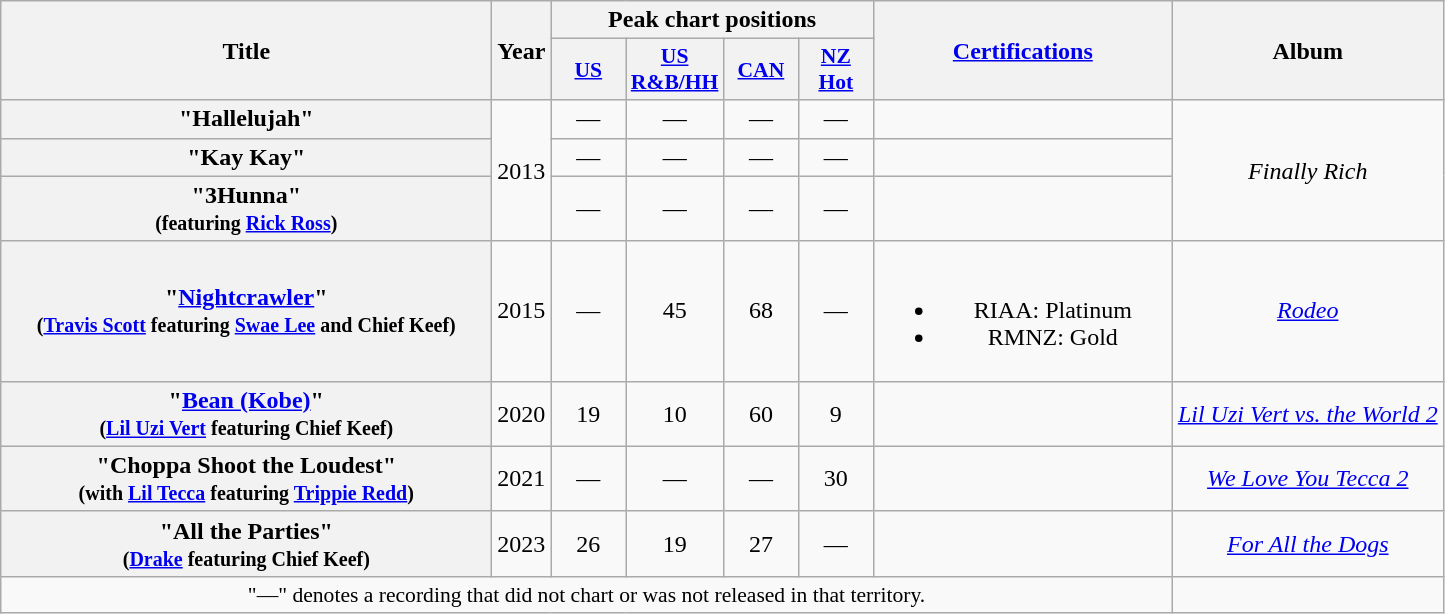<table class="wikitable plainrowheaders" style="text-align:center;">
<tr>
<th scope="col" rowspan="2" style="width:20em;">Title</th>
<th scope="col" rowspan="2">Year</th>
<th scope="col" colspan="4">Peak chart positions</th>
<th scope="col" rowspan="2" style="width:12em;"><a href='#'>Certifications</a></th>
<th scope="col" rowspan="2">Album</th>
</tr>
<tr>
<th scope="col" style="width:3em;font-size:90%;"><a href='#'>US</a><br></th>
<th scope="col" style="width:3em;font-size:90%;"><a href='#'>US<br>R&B/HH</a><br></th>
<th scope="col" style="width:3em;font-size:90%;"><a href='#'>CAN</a><br></th>
<th scope="col" style="width:3em;font-size:90%;"><a href='#'>NZ<br>Hot</a></th>
</tr>
<tr>
<th scope="row">"Hallelujah"</th>
<td rowspan="3">2013</td>
<td>—</td>
<td>—</td>
<td>—</td>
<td>—</td>
<td></td>
<td rowspan="3"><em>Finally Rich</em></td>
</tr>
<tr>
<th scope="row">"Kay Kay"</th>
<td>—</td>
<td>—</td>
<td>—</td>
<td>—</td>
<td></td>
</tr>
<tr>
<th scope="row">"3Hunna"<br><small>(featuring <a href='#'>Rick Ross</a>)</small></th>
<td>—</td>
<td>—</td>
<td>—</td>
<td>—</td>
<td></td>
</tr>
<tr>
<th scope="row">"<a href='#'>Nightcrawler</a>"<br><small>(<a href='#'>Travis Scott</a> featuring <a href='#'>Swae Lee</a> and Chief Keef)</small></th>
<td>2015</td>
<td>—</td>
<td>45</td>
<td>68</td>
<td>—</td>
<td><br><ul><li>RIAA: Platinum</li><li>RMNZ: Gold</li></ul></td>
<td><em><a href='#'>Rodeo</a></em></td>
</tr>
<tr>
<th scope="row">"<a href='#'>Bean (Kobe)</a>"<br><small>(<a href='#'>Lil Uzi Vert</a> featuring Chief Keef)</small></th>
<td>2020</td>
<td>19</td>
<td>10</td>
<td>60</td>
<td>9</td>
<td></td>
<td><em><a href='#'>Lil Uzi Vert vs. the World 2</a></em></td>
</tr>
<tr>
<th scope="row">"Choppa Shoot the Loudest"<br><small>(with <a href='#'>Lil Tecca</a> featuring <a href='#'>Trippie Redd</a>)</small></th>
<td>2021</td>
<td>—</td>
<td>—</td>
<td>—</td>
<td>30</td>
<td></td>
<td><em><a href='#'>We Love You Tecca 2</a></em></td>
</tr>
<tr>
<th scope="row">"All the Parties"<br><small>(<a href='#'>Drake</a> featuring Chief Keef)</small></th>
<td>2023</td>
<td>26</td>
<td>19</td>
<td>27</td>
<td>—</td>
<td></td>
<td><em><a href='#'>For All the Dogs</a></em></td>
</tr>
<tr>
<td colspan="7" style="font-size:90%">"—" denotes a recording that did not chart or was not released in that territory.</td>
</tr>
</table>
